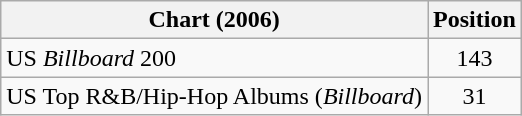<table class="wikitable sortable plainrowheaders">
<tr>
<th>Chart (2006)</th>
<th>Position</th>
</tr>
<tr>
<td>US <em>Billboard</em> 200</td>
<td style="text-align:center">143</td>
</tr>
<tr>
<td>US Top R&B/Hip-Hop Albums (<em>Billboard</em>)</td>
<td style="text-align:center">31</td>
</tr>
</table>
